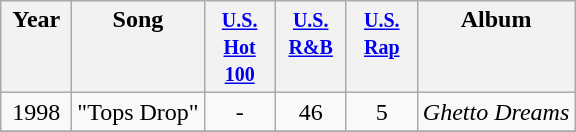<table class="wikitable">
<tr>
<th align="center" valign="top" width="40">Year</th>
<th align="left" valign="top">Song</th>
<th align="center" valign="top" width="40"><small><a href='#'>U.S. Hot 100</a></small></th>
<th align="center" valign="top" width="40"><small><a href='#'>U.S. R&B</a></small></th>
<th align="center" valign="top" width="40"><small><a href='#'>U.S. Rap</a></small></th>
<th align="left" valign="top">Album</th>
</tr>
<tr>
<td align="center" valign="top">1998</td>
<td align="left" valign="top">"Tops Drop"</td>
<td align="center" valign="top">-</td>
<td align="center" valign="top">46</td>
<td align="center" valign="top">5</td>
<td align="left" valign="top"><em>Ghetto Dreams</em></td>
</tr>
<tr>
</tr>
</table>
